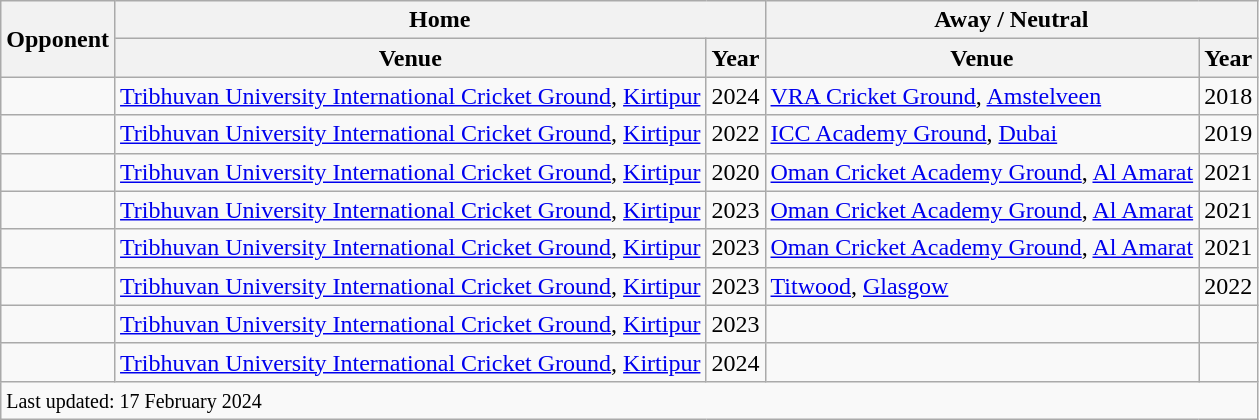<table class="wikitable sortable">
<tr>
<th rowspan="2">Opponent</th>
<th colspan="2">Home</th>
<th colspan="2">Away / Neutral</th>
</tr>
<tr>
<th>Venue</th>
<th>Year</th>
<th>Venue</th>
<th>Year</th>
</tr>
<tr>
<td></td>
<td><a href='#'>Tribhuvan University International Cricket Ground</a>, <a href='#'>Kirtipur</a></td>
<td>2024</td>
<td><a href='#'>VRA Cricket Ground</a>, <a href='#'>Amstelveen</a></td>
<td>2018</td>
</tr>
<tr>
<td></td>
<td><a href='#'>Tribhuvan University International Cricket Ground</a>, <a href='#'>Kirtipur</a></td>
<td>2022</td>
<td><a href='#'>ICC Academy Ground</a>, <a href='#'>Dubai</a></td>
<td>2019</td>
</tr>
<tr>
<td></td>
<td><a href='#'>Tribhuvan University International Cricket Ground</a>, <a href='#'>Kirtipur</a></td>
<td>2020</td>
<td><a href='#'>Oman Cricket Academy Ground</a>, <a href='#'>Al Amarat</a></td>
<td>2021</td>
</tr>
<tr>
<td></td>
<td><a href='#'>Tribhuvan University International Cricket Ground</a>, <a href='#'>Kirtipur</a></td>
<td>2023</td>
<td><a href='#'>Oman Cricket Academy Ground</a>, <a href='#'>Al Amarat</a></td>
<td>2021</td>
</tr>
<tr>
<td></td>
<td><a href='#'>Tribhuvan University International Cricket Ground</a>, <a href='#'>Kirtipur</a></td>
<td>2023</td>
<td><a href='#'>Oman Cricket Academy Ground</a>, <a href='#'>Al Amarat</a></td>
<td>2021</td>
</tr>
<tr>
<td></td>
<td><a href='#'>Tribhuvan University International Cricket Ground</a>, <a href='#'>Kirtipur</a></td>
<td>2023</td>
<td><a href='#'>Titwood</a>, <a href='#'>Glasgow</a></td>
<td>2022</td>
</tr>
<tr>
<td></td>
<td><a href='#'>Tribhuvan University International Cricket Ground</a>, <a href='#'>Kirtipur</a></td>
<td>2023</td>
<td></td>
<td></td>
</tr>
<tr>
<td></td>
<td><a href='#'>Tribhuvan University International Cricket Ground</a>, <a href='#'>Kirtipur</a></td>
<td>2024</td>
<td></td>
<td></td>
</tr>
<tr>
<td colspan="5"><small>Last updated: 17 February 2024</small></td>
</tr>
</table>
